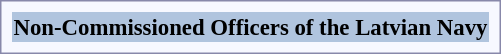<table style="border:1px solid #8888aa; background-color:#f7f8ff; padding:5px; font-size:95%; margin: 0px 12px 12px 0px;">
<tr style="background:lightsteelblue;">
<th colspan=37>Non-Commissioned Officers of the Latvian Navy<br>
</th>
</tr>
</table>
